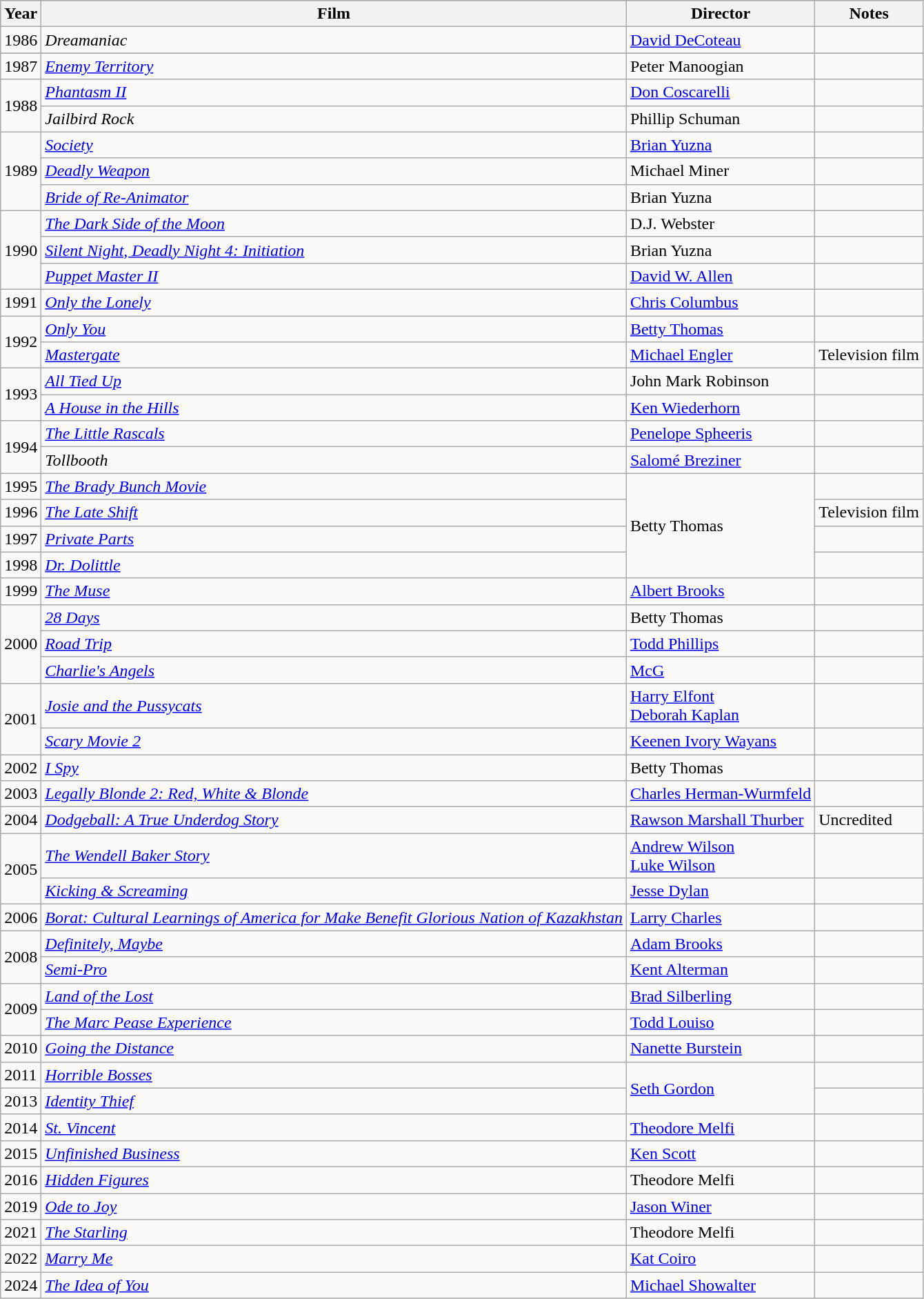<table class="wikitable">
<tr style="background:#b0c4de; text-align:center;">
<th>Year</th>
<th>Film</th>
<th>Director</th>
<th>Notes</th>
</tr>
<tr>
<td>1986</td>
<td><em>Dreamaniac</em></td>
<td><a href='#'>David DeCoteau</a></td>
<td></td>
</tr>
<tr>
</tr>
<tr>
<td>1987</td>
<td><em><a href='#'>Enemy Territory</a></em></td>
<td>Peter Manoogian</td>
<td></td>
</tr>
<tr>
<td rowspan="2">1988</td>
<td><em><a href='#'>Phantasm II</a></em></td>
<td><a href='#'>Don Coscarelli</a></td>
<td></td>
</tr>
<tr>
<td><em>Jailbird Rock</em></td>
<td>Phillip Schuman</td>
<td></td>
</tr>
<tr>
<td rowspan="3">1989</td>
<td><em><a href='#'>Society</a></em></td>
<td><a href='#'>Brian Yuzna</a></td>
<td></td>
</tr>
<tr>
<td><em><a href='#'>Deadly Weapon</a></em></td>
<td>Michael Miner</td>
<td></td>
</tr>
<tr>
<td><em><a href='#'>Bride of Re-Animator</a></em></td>
<td>Brian Yuzna</td>
<td></td>
</tr>
<tr>
<td rowspan="3">1990</td>
<td><em><a href='#'>The Dark Side of the Moon</a></em></td>
<td>D.J. Webster</td>
<td></td>
</tr>
<tr>
<td><em><a href='#'>Silent Night, Deadly Night 4: Initiation</a></em></td>
<td>Brian Yuzna</td>
<td></td>
</tr>
<tr>
<td><em><a href='#'>Puppet Master II</a></em></td>
<td><a href='#'>David W. Allen</a></td>
<td></td>
</tr>
<tr>
<td>1991</td>
<td><em><a href='#'>Only the Lonely</a></em></td>
<td><a href='#'>Chris Columbus</a></td>
<td></td>
</tr>
<tr>
<td rowspan="2">1992</td>
<td><em><a href='#'>Only You</a></em></td>
<td><a href='#'>Betty Thomas</a></td>
<td></td>
</tr>
<tr>
<td><em><a href='#'>Mastergate</a></em></td>
<td><a href='#'>Michael Engler</a></td>
<td>Television film</td>
</tr>
<tr>
<td rowspan="2">1993</td>
<td><em><a href='#'>All Tied Up</a></em></td>
<td>John Mark Robinson</td>
<td></td>
</tr>
<tr>
<td><em><a href='#'>A House in the Hills</a></em></td>
<td><a href='#'>Ken Wiederhorn</a></td>
<td></td>
</tr>
<tr>
<td rowspan="2">1994</td>
<td><em><a href='#'>The Little Rascals</a></em></td>
<td><a href='#'>Penelope Spheeris</a></td>
<td></td>
</tr>
<tr>
<td><em>Tollbooth</em></td>
<td><a href='#'>Salomé Breziner</a></td>
<td></td>
</tr>
<tr>
<td>1995</td>
<td><em><a href='#'>The Brady Bunch Movie</a></em></td>
<td rowspan="4">Betty Thomas</td>
<td></td>
</tr>
<tr>
<td>1996</td>
<td><em><a href='#'>The Late Shift</a></em></td>
<td>Television film</td>
</tr>
<tr>
<td>1997</td>
<td><em><a href='#'>Private Parts</a></em></td>
<td></td>
</tr>
<tr>
<td>1998</td>
<td><em><a href='#'>Dr. Dolittle</a></em></td>
<td></td>
</tr>
<tr>
<td>1999</td>
<td><em><a href='#'>The Muse</a></em></td>
<td><a href='#'>Albert Brooks</a></td>
<td></td>
</tr>
<tr>
<td rowspan="3">2000</td>
<td><em><a href='#'>28 Days</a></em></td>
<td>Betty Thomas</td>
<td></td>
</tr>
<tr>
<td><em><a href='#'>Road Trip</a></em></td>
<td><a href='#'>Todd Phillips</a></td>
<td></td>
</tr>
<tr>
<td><em><a href='#'>Charlie's Angels</a></em></td>
<td><a href='#'>McG</a></td>
<td></td>
</tr>
<tr>
<td rowspan="2">2001</td>
<td><em><a href='#'>Josie and the Pussycats</a></em></td>
<td><a href='#'>Harry Elfont</a><br><a href='#'>Deborah Kaplan</a></td>
<td></td>
</tr>
<tr>
<td><em><a href='#'>Scary Movie 2</a></em></td>
<td><a href='#'>Keenen Ivory Wayans</a></td>
<td></td>
</tr>
<tr>
<td>2002</td>
<td><em><a href='#'>I Spy</a></em></td>
<td>Betty Thomas</td>
<td></td>
</tr>
<tr>
<td>2003</td>
<td><em><a href='#'>Legally Blonde 2: Red, White & Blonde</a></em></td>
<td><a href='#'>Charles Herman-Wurmfeld</a></td>
<td></td>
</tr>
<tr>
<td>2004</td>
<td><em><a href='#'>Dodgeball: A True Underdog Story</a></em></td>
<td><a href='#'>Rawson Marshall Thurber</a></td>
<td>Uncredited</td>
</tr>
<tr>
<td rowspan="2">2005</td>
<td><em><a href='#'>The Wendell Baker Story</a></em></td>
<td><a href='#'>Andrew Wilson</a><br><a href='#'>Luke Wilson</a></td>
<td></td>
</tr>
<tr>
<td><em><a href='#'>Kicking & Screaming</a></em></td>
<td><a href='#'>Jesse Dylan</a></td>
<td></td>
</tr>
<tr>
<td>2006</td>
<td><em><a href='#'>Borat: Cultural Learnings of America for Make Benefit Glorious Nation of Kazakhstan</a></em></td>
<td><a href='#'>Larry Charles</a></td>
<td></td>
</tr>
<tr>
<td rowspan="2">2008</td>
<td><em><a href='#'>Definitely, Maybe</a></em></td>
<td><a href='#'>Adam Brooks</a></td>
<td></td>
</tr>
<tr>
<td><em><a href='#'>Semi-Pro</a></em></td>
<td><a href='#'>Kent Alterman</a></td>
<td></td>
</tr>
<tr>
<td rowspan="2">2009</td>
<td><em><a href='#'>Land of the Lost</a></em></td>
<td><a href='#'>Brad Silberling</a></td>
<td></td>
</tr>
<tr>
<td><em><a href='#'>The Marc Pease Experience</a></em></td>
<td><a href='#'>Todd Louiso</a></td>
<td></td>
</tr>
<tr>
<td>2010</td>
<td><em><a href='#'>Going the Distance</a></em></td>
<td><a href='#'>Nanette Burstein</a></td>
<td></td>
</tr>
<tr>
<td>2011</td>
<td><em><a href='#'>Horrible Bosses</a></em></td>
<td rowspan="2"><a href='#'>Seth Gordon</a></td>
<td></td>
</tr>
<tr>
<td>2013</td>
<td><em><a href='#'>Identity Thief</a></em></td>
<td></td>
</tr>
<tr>
<td>2014</td>
<td><em><a href='#'>St. Vincent</a></em></td>
<td><a href='#'>Theodore Melfi</a></td>
<td></td>
</tr>
<tr>
<td>2015</td>
<td><em><a href='#'>Unfinished Business</a></em></td>
<td><a href='#'>Ken Scott</a></td>
<td></td>
</tr>
<tr>
<td>2016</td>
<td><em><a href='#'>Hidden Figures</a></em></td>
<td>Theodore Melfi</td>
<td></td>
</tr>
<tr>
<td>2019</td>
<td><em><a href='#'>Ode to Joy</a></em></td>
<td><a href='#'>Jason Winer</a></td>
<td></td>
</tr>
<tr>
<td>2021</td>
<td><em><a href='#'>The Starling</a></em></td>
<td>Theodore Melfi</td>
<td></td>
</tr>
<tr>
<td>2022</td>
<td><em><a href='#'>Marry Me</a></em></td>
<td><a href='#'>Kat Coiro</a></td>
<td></td>
</tr>
<tr>
<td>2024</td>
<td><em><a href='#'>The Idea of You</a></em></td>
<td><a href='#'>Michael Showalter</a></td>
</tr>
</table>
